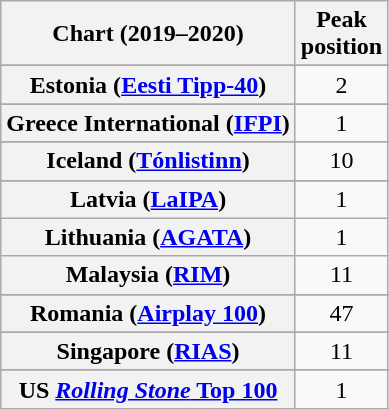<table class="wikitable sortable plainrowheaders" style="text-align:center">
<tr>
<th scope="col">Chart (2019–2020)</th>
<th scope="col">Peak<br>position</th>
</tr>
<tr>
</tr>
<tr>
</tr>
<tr>
</tr>
<tr>
</tr>
<tr>
</tr>
<tr>
</tr>
<tr>
</tr>
<tr>
</tr>
<tr>
<th scope="row">Estonia (<a href='#'>Eesti Tipp-40</a>)</th>
<td>2</td>
</tr>
<tr>
</tr>
<tr>
</tr>
<tr>
</tr>
<tr>
</tr>
<tr>
<th scope="row">Greece International (<a href='#'>IFPI</a>)</th>
<td>1</td>
</tr>
<tr>
</tr>
<tr>
</tr>
<tr>
</tr>
<tr>
<th scope="row">Iceland (<a href='#'>Tónlistinn</a>)</th>
<td>10</td>
</tr>
<tr>
</tr>
<tr>
</tr>
<tr>
<th scope="row">Latvia (<a href='#'>LaIPA</a>)</th>
<td>1</td>
</tr>
<tr>
<th scope="row">Lithuania (<a href='#'>AGATA</a>)</th>
<td>1</td>
</tr>
<tr>
<th scope="row">Malaysia (<a href='#'>RIM</a>)</th>
<td>11</td>
</tr>
<tr>
</tr>
<tr>
</tr>
<tr>
</tr>
<tr>
</tr>
<tr>
<th scope="row">Romania (<a href='#'>Airplay 100</a>)</th>
<td>47</td>
</tr>
<tr>
</tr>
<tr>
<th scope="row">Singapore (<a href='#'>RIAS</a>)</th>
<td>11</td>
</tr>
<tr>
</tr>
<tr>
</tr>
<tr>
</tr>
<tr>
</tr>
<tr>
</tr>
<tr>
</tr>
<tr>
</tr>
<tr>
</tr>
<tr>
</tr>
<tr>
</tr>
<tr>
</tr>
<tr>
<th scope="row">US <a href='#'><em>Rolling Stone</em> Top 100</a></th>
<td>1</td>
</tr>
</table>
